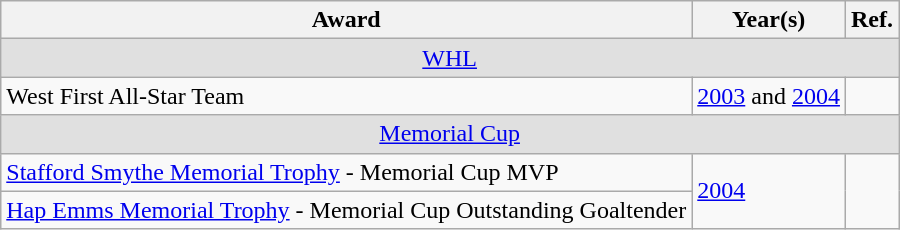<table class="wikitable">
<tr>
<th>Award</th>
<th>Year(s)</th>
<th>Ref.</th>
</tr>
<tr ALIGN="center" bgcolor="#e0e0e0">
<td colspan="3"><a href='#'>WHL</a></td>
</tr>
<tr>
<td>West First All-Star Team</td>
<td><a href='#'>2003</a>  and <a href='#'>2004</a></td>
<td></td>
</tr>
<tr ALIGN="center" bgcolor="#e0e0e0">
<td colspan="3"><a href='#'>Memorial Cup</a></td>
</tr>
<tr>
<td><a href='#'>Stafford Smythe Memorial Trophy</a> -  Memorial Cup MVP</td>
<td rowspan=2><a href='#'>2004</a></td>
<td rowspan=2></td>
</tr>
<tr>
<td><a href='#'>Hap Emms Memorial Trophy</a> - Memorial Cup Outstanding Goaltender</td>
</tr>
</table>
